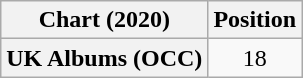<table class="wikitable plainrowheaders" style="text-align:center">
<tr>
<th scope="col">Chart (2020)</th>
<th scope="col">Position</th>
</tr>
<tr>
<th scope="row">UK Albums (OCC)</th>
<td>18</td>
</tr>
</table>
